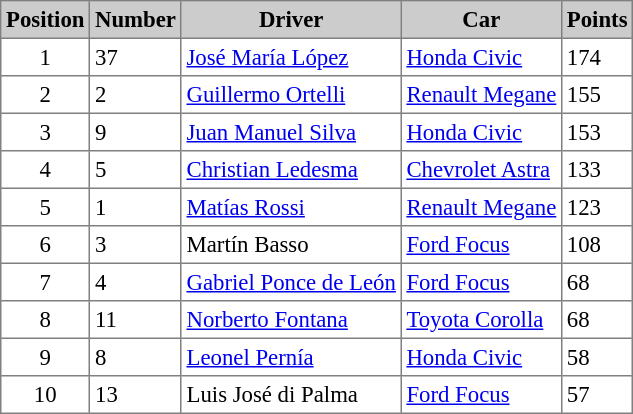<table style="font-size: 95%; border: gray solid 1px; border-collapse: collapse;" cellpadding="3" cellspacing="0" border="1">
<tr align="center" style="background:#CCCCCC;">
<th>Position</th>
<th>Number</th>
<th>Driver</th>
<th>Car</th>
<th>Points</th>
</tr>
<tr align="center">
<td>1</td>
<td align="left">37</td>
<td align="left"> <a href='#'>José María López</a></td>
<td align="left"><a href='#'>Honda Civic</a></td>
<td align="left">174</td>
</tr>
<tr align="center">
<td>2</td>
<td align="left">2</td>
<td align="left"> <a href='#'>Guillermo Ortelli</a></td>
<td align="left"><a href='#'>Renault Megane</a></td>
<td align="left">155</td>
</tr>
<tr align="center">
<td>3</td>
<td align="left">9</td>
<td align="left"> <a href='#'>Juan Manuel Silva</a></td>
<td align="left"><a href='#'>Honda Civic</a></td>
<td align="left">153</td>
</tr>
<tr align="center">
<td>4</td>
<td align="left">5</td>
<td align="left"> <a href='#'>Christian Ledesma</a></td>
<td align="left"><a href='#'>Chevrolet Astra</a></td>
<td align="left">133</td>
</tr>
<tr align="center">
<td>5</td>
<td align="left">1</td>
<td align="left"> <a href='#'>Matías Rossi</a></td>
<td align="left"><a href='#'>Renault Megane</a></td>
<td align="left">123</td>
</tr>
<tr align="center">
<td>6</td>
<td align="left">3</td>
<td align="left"> Martín Basso</td>
<td align="left"><a href='#'>Ford Focus</a></td>
<td align="left">108</td>
</tr>
<tr align="center">
<td>7</td>
<td align="left">4</td>
<td align="left"> <a href='#'>Gabriel Ponce de León</a></td>
<td align="left"><a href='#'>Ford Focus</a></td>
<td align="left">68</td>
</tr>
<tr align="center">
<td>8</td>
<td align="left">11</td>
<td align="left"> <a href='#'>Norberto Fontana</a></td>
<td align="left"><a href='#'>Toyota Corolla</a></td>
<td align="left">68</td>
</tr>
<tr align="center">
<td>9</td>
<td align="left">8</td>
<td align="left"> <a href='#'>Leonel Pernía</a></td>
<td align="left"><a href='#'>Honda Civic</a></td>
<td align="left">58</td>
</tr>
<tr align="center">
<td>10</td>
<td align="left">13</td>
<td align="left"> Luis José di Palma</td>
<td align="left"><a href='#'>Ford Focus</a></td>
<td align="left">57</td>
</tr>
</table>
